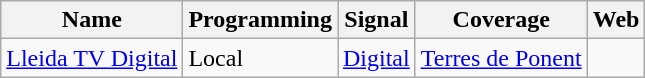<table class="wikitable">
<tr>
<th>Name</th>
<th>Programming</th>
<th>Signal</th>
<th>Coverage</th>
<th>Web</th>
</tr>
<tr>
<td><a href='#'>Lleida TV Digital</a></td>
<td>Local</td>
<td><a href='#'>Digital</a></td>
<td><a href='#'>Terres de Ponent</a></td>
<td></td>
</tr>
</table>
